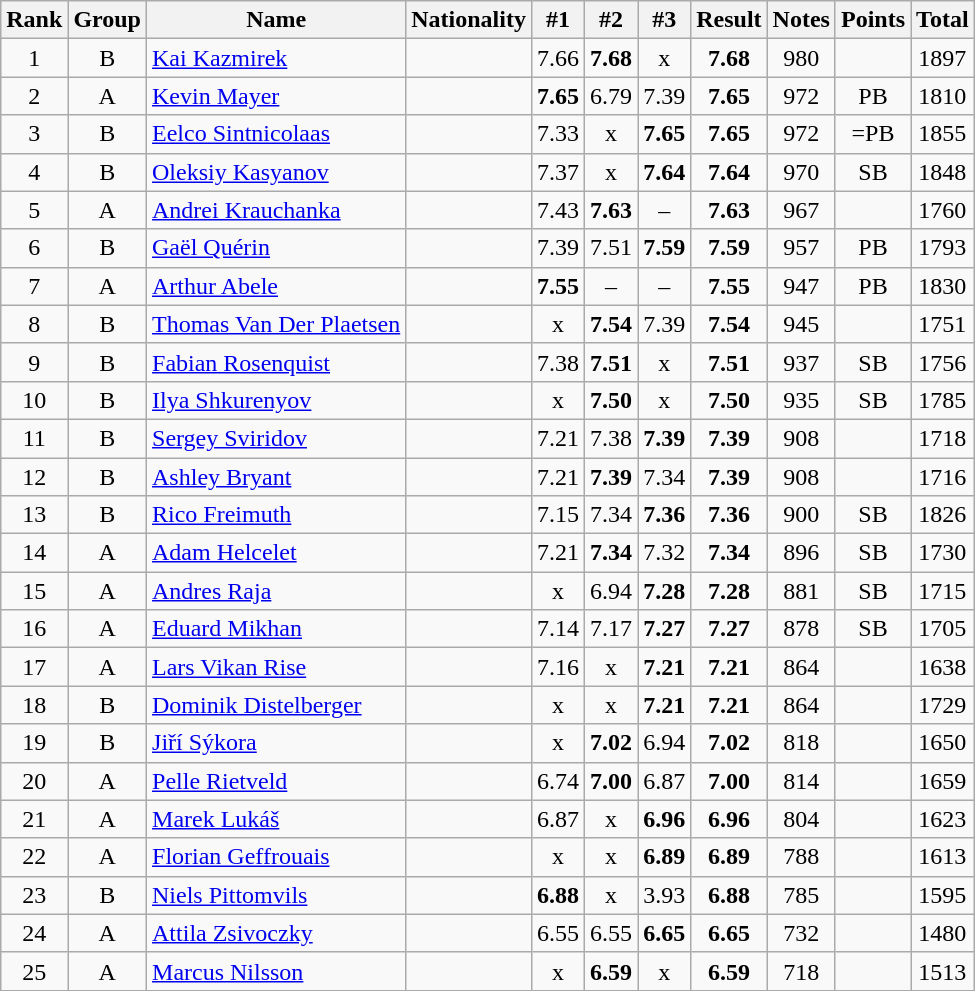<table class="wikitable sortable" style="text-align:center">
<tr>
<th>Rank</th>
<th>Group</th>
<th>Name</th>
<th>Nationality</th>
<th>#1</th>
<th>#2</th>
<th>#3</th>
<th>Result</th>
<th>Notes</th>
<th>Points</th>
<th>Total</th>
</tr>
<tr>
<td>1</td>
<td>B</td>
<td align="left"><a href='#'>Kai Kazmirek</a></td>
<td align=left></td>
<td>7.66</td>
<td><strong>7.68</strong></td>
<td>x</td>
<td><strong>7.68</strong></td>
<td>980</td>
<td></td>
<td>1897</td>
</tr>
<tr>
<td>2</td>
<td>A</td>
<td align="left"><a href='#'>Kevin Mayer</a></td>
<td align=left></td>
<td><strong>7.65</strong></td>
<td>6.79</td>
<td>7.39</td>
<td><strong>7.65</strong></td>
<td>972</td>
<td>PB</td>
<td>1810</td>
</tr>
<tr>
<td>3</td>
<td>B</td>
<td align="left"><a href='#'>Eelco Sintnicolaas</a></td>
<td align=left></td>
<td>7.33</td>
<td>x</td>
<td><strong>7.65</strong></td>
<td><strong>7.65</strong></td>
<td>972</td>
<td>=PB</td>
<td>1855</td>
</tr>
<tr>
<td>4</td>
<td>B</td>
<td align="left"><a href='#'>Oleksiy Kasyanov</a></td>
<td align=left></td>
<td>7.37</td>
<td>x</td>
<td><strong>7.64</strong></td>
<td><strong>7.64</strong></td>
<td>970</td>
<td>SB</td>
<td>1848</td>
</tr>
<tr>
<td>5</td>
<td>A</td>
<td align="left"><a href='#'>Andrei Krauchanka</a></td>
<td align=left></td>
<td>7.43</td>
<td><strong>7.63</strong></td>
<td>–</td>
<td><strong>7.63</strong></td>
<td>967</td>
<td></td>
<td>1760</td>
</tr>
<tr>
<td>6</td>
<td>B</td>
<td align="left"><a href='#'>Gaël Quérin</a></td>
<td align=left></td>
<td>7.39</td>
<td>7.51</td>
<td><strong>7.59</strong></td>
<td><strong>7.59</strong></td>
<td>957</td>
<td>PB</td>
<td>1793</td>
</tr>
<tr>
<td>7</td>
<td>A</td>
<td align="left"><a href='#'>Arthur Abele</a></td>
<td align=left></td>
<td><strong>7.55</strong></td>
<td>–</td>
<td>–</td>
<td><strong>7.55</strong></td>
<td>947</td>
<td>PB</td>
<td>1830</td>
</tr>
<tr>
<td>8</td>
<td>B</td>
<td align="left"><a href='#'>Thomas Van Der Plaetsen</a></td>
<td align=left></td>
<td>x</td>
<td><strong>7.54</strong></td>
<td>7.39</td>
<td><strong>7.54</strong></td>
<td>945</td>
<td></td>
<td>1751</td>
</tr>
<tr>
<td>9</td>
<td>B</td>
<td align="left"><a href='#'>Fabian Rosenquist</a></td>
<td align=left></td>
<td>7.38</td>
<td><strong>7.51</strong></td>
<td>x</td>
<td><strong>7.51</strong></td>
<td>937</td>
<td>SB</td>
<td>1756</td>
</tr>
<tr>
<td>10</td>
<td>B</td>
<td align="left"><a href='#'>Ilya Shkurenyov</a></td>
<td align=left></td>
<td>x</td>
<td><strong>7.50</strong></td>
<td>x</td>
<td><strong>7.50</strong></td>
<td>935</td>
<td>SB</td>
<td>1785</td>
</tr>
<tr>
<td>11</td>
<td>B</td>
<td align="left"><a href='#'>Sergey Sviridov</a></td>
<td align=left></td>
<td>7.21</td>
<td>7.38</td>
<td><strong>7.39</strong></td>
<td><strong>7.39</strong></td>
<td>908</td>
<td></td>
<td>1718</td>
</tr>
<tr>
<td>12</td>
<td>B</td>
<td align="left"><a href='#'>Ashley Bryant</a></td>
<td align=left></td>
<td>7.21</td>
<td><strong>7.39</strong></td>
<td>7.34</td>
<td><strong>7.39</strong></td>
<td>908</td>
<td></td>
<td>1716</td>
</tr>
<tr>
<td>13</td>
<td>B</td>
<td align="left"><a href='#'>Rico Freimuth</a></td>
<td align=left></td>
<td>7.15</td>
<td>7.34</td>
<td><strong>7.36</strong></td>
<td><strong>7.36</strong></td>
<td>900</td>
<td>SB</td>
<td>1826</td>
</tr>
<tr>
<td>14</td>
<td>A</td>
<td align="left"><a href='#'>Adam Helcelet</a></td>
<td align=left></td>
<td>7.21</td>
<td><strong>7.34</strong></td>
<td>7.32</td>
<td><strong>7.34</strong></td>
<td>896</td>
<td>SB</td>
<td>1730</td>
</tr>
<tr>
<td>15</td>
<td>A</td>
<td align="left"><a href='#'>Andres Raja</a></td>
<td align=left></td>
<td>x</td>
<td>6.94</td>
<td><strong>7.28</strong></td>
<td><strong>7.28</strong></td>
<td>881</td>
<td>SB</td>
<td>1715</td>
</tr>
<tr>
<td>16</td>
<td>A</td>
<td align="left"><a href='#'>Eduard Mikhan</a></td>
<td align=left></td>
<td>7.14</td>
<td>7.17</td>
<td><strong>7.27</strong></td>
<td><strong>7.27</strong></td>
<td>878</td>
<td>SB</td>
<td>1705</td>
</tr>
<tr>
<td>17</td>
<td>A</td>
<td align="left"><a href='#'>Lars Vikan Rise</a></td>
<td align=left></td>
<td>7.16</td>
<td>x</td>
<td><strong>7.21</strong></td>
<td><strong>7.21</strong></td>
<td>864</td>
<td></td>
<td>1638</td>
</tr>
<tr>
<td>18</td>
<td>B</td>
<td align="left"><a href='#'>Dominik Distelberger</a></td>
<td align=left></td>
<td>x</td>
<td>x</td>
<td><strong>7.21</strong></td>
<td><strong>7.21</strong></td>
<td>864</td>
<td></td>
<td>1729</td>
</tr>
<tr>
<td>19</td>
<td>B</td>
<td align="left"><a href='#'>Jiří Sýkora</a></td>
<td align=left></td>
<td>x</td>
<td><strong>7.02</strong></td>
<td>6.94</td>
<td><strong>7.02</strong></td>
<td>818</td>
<td></td>
<td>1650</td>
</tr>
<tr>
<td>20</td>
<td>A</td>
<td align="left"><a href='#'>Pelle Rietveld</a></td>
<td align=left></td>
<td>6.74</td>
<td><strong>7.00</strong></td>
<td>6.87</td>
<td><strong>7.00</strong></td>
<td>814</td>
<td></td>
<td>1659</td>
</tr>
<tr>
<td>21</td>
<td>A</td>
<td align="left"><a href='#'>Marek Lukáš</a></td>
<td align=left></td>
<td>6.87</td>
<td>x</td>
<td><strong>6.96</strong></td>
<td><strong>6.96</strong></td>
<td>804</td>
<td></td>
<td>1623</td>
</tr>
<tr>
<td>22</td>
<td>A</td>
<td align="left"><a href='#'>Florian Geffrouais</a></td>
<td align=left></td>
<td>x</td>
<td>x</td>
<td><strong>6.89</strong></td>
<td><strong>6.89</strong></td>
<td>788</td>
<td></td>
<td>1613</td>
</tr>
<tr>
<td>23</td>
<td>B</td>
<td align="left"><a href='#'>Niels Pittomvils</a></td>
<td align=left></td>
<td><strong>6.88</strong></td>
<td>x</td>
<td>3.93</td>
<td><strong>6.88</strong></td>
<td>785</td>
<td></td>
<td>1595</td>
</tr>
<tr>
<td>24</td>
<td>A</td>
<td align="left"><a href='#'>Attila Zsivoczky</a></td>
<td align=left></td>
<td>6.55</td>
<td>6.55</td>
<td><strong>6.65</strong></td>
<td><strong>6.65</strong></td>
<td>732</td>
<td></td>
<td>1480</td>
</tr>
<tr>
<td>25</td>
<td>A</td>
<td align="left"><a href='#'>Marcus Nilsson</a></td>
<td align=left></td>
<td>x</td>
<td><strong>6.59</strong></td>
<td>x</td>
<td><strong>6.59</strong></td>
<td>718</td>
<td></td>
<td>1513</td>
</tr>
</table>
